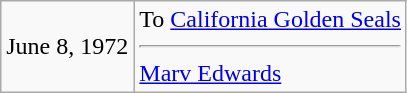<table class="wikitable">
<tr>
<td>June 8, 1972</td>
<td valign="top">To <a href='#'>California Golden Seals</a><hr><a href='#'>Marv Edwards</a></td>
</tr>
</table>
